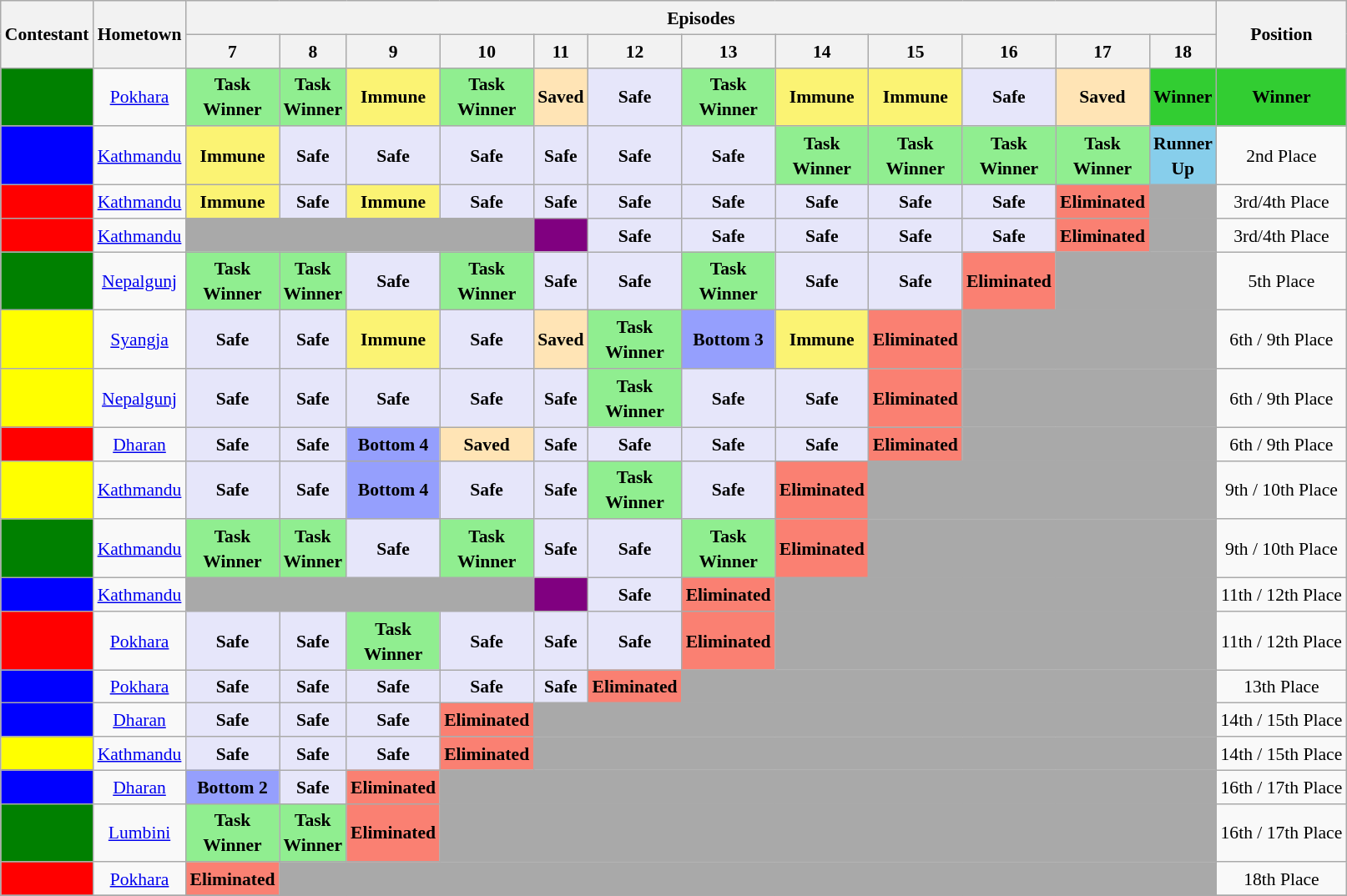<table class="wikitable sortable" style="text-align: center; font-size:90%; line-height:20px;">
<tr>
<th rowspan="2">Contestant</th>
<th rowspan="2">Hometown</th>
<th colspan="12">Episodes</th>
<th rowspan="2">Position</th>
</tr>
<tr>
<th width="35">7</th>
<th width="35">8</th>
<th width="35">9</th>
<th width="35">10</th>
<th width="35">11</th>
<th width="35">12</th>
<th width="35">13</th>
<th width="35">14</th>
<th width="35">15</th>
<th width="35">16</th>
<th width="35">17</th>
<th width="35">18</th>
</tr>
<tr>
<td bgcolor="green"><strong></strong></td>
<td><a href='#'>Pokhara</a></td>
<td bgcolor="lightgreen"><strong>Task Winner</strong></td>
<td bgcolor="lightgreen"><strong>Task Winner</strong></td>
<td bgcolor="FBF373"><strong>Immune</strong></td>
<td bgcolor="lightgreen"><strong>Task Winner</strong></td>
<td bgcolor="moccasin"><strong>Saved</strong></td>
<td bgcolor="lavender"><strong>Safe</strong></td>
<td bgcolor="lightgreen"><strong>Task Winner</strong></td>
<td bgcolor="FBF373"><strong>Immune</strong></td>
<td bgcolor="FBF373"><strong>Immune</strong></td>
<td bgcolor="lavender"><strong>Safe</strong></td>
<td bgcolor="moccasin"><strong>Saved</strong></td>
<td bgcolor="limegreen"><strong>Winner</strong></td>
<td bgcolor="limegreen"><strong>Winner</strong></td>
</tr>
<tr>
<td bgcolor="blue"><strong></strong></td>
<td><a href='#'>Kathmandu</a></td>
<td bgcolor="FBF373"><strong>Immune</strong></td>
<td bgcolor="lavender"><strong>Safe</strong></td>
<td bgcolor="lavender"><strong>Safe</strong></td>
<td bgcolor="lavender"><strong>Safe</strong></td>
<td bgcolor="lavender"><strong>Safe</strong></td>
<td bgcolor="lavender"><strong>Safe</strong></td>
<td bgcolor="lavender"><strong>Safe</strong></td>
<td bgcolor="lightgreen"><strong>Task Winner</strong></td>
<td bgcolor="lightgreen"><strong>Task Winner</strong></td>
<td bgcolor="lightgreen"><strong>Task Winner</strong></td>
<td bgcolor="lightgreen"><strong>Task Winner</strong></td>
<td bgcolor="skyblue"><strong>Runner Up</strong></td>
<td>2nd Place</td>
</tr>
<tr>
<td bgcolor="red"><strong></strong></td>
<td><a href='#'>Kathmandu</a></td>
<td bgcolor="FBF373"><strong>Immune</strong></td>
<td bgcolor="lavender"><strong>Safe</strong></td>
<td bgcolor="FBF373"><strong>Immune</strong></td>
<td bgcolor="lavender"><strong>Safe</strong></td>
<td bgcolor="lavender"><strong>Safe</strong></td>
<td bgcolor="lavender"><strong>Safe</strong></td>
<td bgcolor="lavender"><strong>Safe</strong></td>
<td bgcolor="lavender"><strong>Safe</strong></td>
<td bgcolor="lavender"><strong>Safe</strong></td>
<td bgcolor="lavender"><strong>Safe</strong></td>
<td bgcolor="salmon"><strong>Eliminated</strong></td>
<td colspan="1" style="background:darkgray;"></td>
<td>3rd/4th Place</td>
</tr>
<tr>
<td bgcolor="red"><strong></strong></td>
<td><a href='#'>Kathmandu</a></td>
<td colspan="4" style="background:darkgray;"></td>
<td bgcolor="purple"><strong></strong></td>
<td bgcolor="lavender"><strong>Safe</strong></td>
<td bgcolor="lavender"><strong>Safe</strong></td>
<td bgcolor="lavender"><strong>Safe</strong></td>
<td bgcolor="lavender"><strong>Safe</strong></td>
<td bgcolor="lavender"><strong>Safe</strong></td>
<td bgcolor="salmon"><strong>Eliminated</strong></td>
<td colspan="1" style="background:darkgray;"></td>
<td>3rd/4th Place</td>
</tr>
<tr>
<td bgcolor="green"><strong></strong></td>
<td><a href='#'>Nepalgunj</a></td>
<td bgcolor="lightgreen"><strong>Task Winner</strong></td>
<td bgcolor="lightgreen"><strong>Task Winner</strong></td>
<td bgcolor="lavender"><strong>Safe</strong></td>
<td bgcolor="lightgreen"><strong>Task Winner</strong></td>
<td bgcolor="lavender"><strong>Safe</strong></td>
<td bgcolor="lavender"><strong>Safe</strong></td>
<td bgcolor="lightgreen"><strong>Task Winner</strong></td>
<td bgcolor="lavender"><strong>Safe</strong></td>
<td bgcolor="lavender"><strong>Safe</strong></td>
<td bgcolor="salmon"><strong>Eliminated</strong></td>
<td colspan="2" style="background:darkgray;"></td>
<td>5th Place</td>
</tr>
<tr>
<td bgcolor="yellow"><strong></strong></td>
<td><a href='#'>Syangja</a></td>
<td bgcolor="lavender"><strong>Safe</strong></td>
<td bgcolor="lavender"><strong>Safe</strong></td>
<td bgcolor="FBF373"><strong>Immune</strong></td>
<td bgcolor="lavender"><strong>Safe</strong></td>
<td bgcolor="moccasin"><strong>Saved</strong></td>
<td bgcolor="lightgreen"><strong>Task Winner</strong></td>
<td bgcolor="959ffd"><strong>Bottom 3</strong></td>
<td bgcolor="FBF373"><strong>Immune</strong></td>
<td bgcolor="salmon"><strong>Eliminated</strong></td>
<td colspan="3" style="background:darkgray;"></td>
<td>6th / 9th Place</td>
</tr>
<tr>
<td bgcolor="yellow"><strong></strong></td>
<td><a href='#'>Nepalgunj</a></td>
<td bgcolor="lavender"><strong>Safe</strong></td>
<td bgcolor="lavender"><strong>Safe</strong></td>
<td bgcolor="lavender"><strong>Safe</strong></td>
<td bgcolor="lavender"><strong>Safe</strong></td>
<td bgcolor="lavender"><strong>Safe</strong></td>
<td bgcolor="lightgreen"><strong>Task Winner</strong></td>
<td bgcolor="lavender"><strong>Safe</strong></td>
<td bgcolor="lavender"><strong>Safe</strong></td>
<td bgcolor="salmon"><strong>Eliminated</strong></td>
<td colspan="3" style="background:darkgray;"></td>
<td>6th / 9th Place</td>
</tr>
<tr>
<td bgcolor="red"><strong></strong></td>
<td><a href='#'>Dharan</a></td>
<td bgcolor="lavender"><strong>Safe</strong></td>
<td bgcolor="lavender"><strong>Safe</strong></td>
<td bgcolor="959ffd"><strong>Bottom 4</strong></td>
<td bgcolor="moccasin"><strong>Saved</strong></td>
<td bgcolor="lavender"><strong>Safe</strong></td>
<td bgcolor="lavender"><strong>Safe</strong></td>
<td bgcolor="lavender"><strong>Safe</strong></td>
<td bgcolor="lavender"><strong>Safe</strong></td>
<td bgcolor="salmon"><strong>Eliminated</strong></td>
<td colspan="3" style="background:darkgray;"></td>
<td>6th / 9th Place</td>
</tr>
<tr>
<td bgcolor="yellow"><strong></strong></td>
<td><a href='#'>Kathmandu</a></td>
<td bgcolor="lavender"><strong>Safe</strong></td>
<td bgcolor="lavender"><strong>Safe</strong></td>
<td bgcolor="959ffd"><strong>Bottom 4</strong></td>
<td bgcolor="lavender"><strong>Safe</strong></td>
<td bgcolor="lavender"><strong>Safe</strong></td>
<td bgcolor="lightgreen"><strong>Task Winner</strong></td>
<td bgcolor="lavender"><strong>Safe</strong></td>
<td bgcolor="salmon"><strong>Eliminated</strong></td>
<td colspan="4" style="background:darkgray;"></td>
<td>9th / 10th Place</td>
</tr>
<tr>
<td bgcolor="green"><strong></strong></td>
<td><a href='#'>Kathmandu</a></td>
<td bgcolor="lightgreen"><strong>Task Winner</strong></td>
<td bgcolor="lightgreen"><strong>Task Winner</strong></td>
<td bgcolor="lavender"><strong>Safe</strong></td>
<td bgcolor="lightgreen"><strong>Task Winner</strong></td>
<td bgcolor="lavender"><strong>Safe</strong></td>
<td bgcolor="lavender"><strong>Safe</strong></td>
<td bgcolor="lightgreen"><strong>Task Winner</strong></td>
<td bgcolor="salmon"><strong>Eliminated</strong></td>
<td colspan="4" style="background:darkgray;"></td>
<td>9th / 10th Place</td>
</tr>
<tr>
<td bgcolor="blue"><strong></strong></td>
<td><a href='#'>Kathmandu</a></td>
<td colspan="4" style="background:darkgray;"></td>
<td bgcolor="purple"><strong></strong></td>
<td bgcolor="lavender"><strong>Safe</strong></td>
<td bgcolor="salmon"><strong>Eliminated</strong></td>
<td colspan="5" style="background:darkgray;"></td>
<td>11th / 12th Place</td>
</tr>
<tr>
<td bgcolor="red"><strong></strong></td>
<td><a href='#'>Pokhara</a></td>
<td bgcolor="lavender"><strong>Safe</strong></td>
<td bgcolor="lavender"><strong>Safe</strong></td>
<td bgcolor="lightgreen"><strong>Task Winner</strong></td>
<td bgcolor="lavender"><strong>Safe</strong></td>
<td bgcolor="lavender"><strong>Safe</strong></td>
<td bgcolor="lavender"><strong>Safe</strong></td>
<td bgcolor="salmon"><strong>Eliminated</strong></td>
<td colspan="5" style="background:darkgray;"></td>
<td>11th / 12th Place</td>
</tr>
<tr>
<td bgcolor="blue"><strong></strong></td>
<td><a href='#'>Pokhara</a></td>
<td bgcolor="lavender"><strong>Safe</strong></td>
<td bgcolor="lavender"><strong>Safe</strong></td>
<td bgcolor="lavender"><strong>Safe</strong></td>
<td bgcolor="lavender"><strong>Safe</strong></td>
<td bgcolor="lavender"><strong>Safe</strong></td>
<td bgcolor="salmon"><strong>Eliminated</strong></td>
<td colspan="6" style="background:darkgray;"></td>
<td>13th Place</td>
</tr>
<tr>
<td bgcolor="blue"><strong></strong></td>
<td><a href='#'>Dharan</a></td>
<td bgcolor="lavender"><strong>Safe</strong></td>
<td bgcolor="lavender"><strong>Safe</strong></td>
<td bgcolor="lavender"><strong>Safe</strong></td>
<td bgcolor="salmon"><strong>Eliminated</strong></td>
<td colspan="8" style="background:darkgray;"></td>
<td>14th / 15th Place</td>
</tr>
<tr>
<td bgcolor="yellow"><strong></strong></td>
<td><a href='#'>Kathmandu</a></td>
<td bgcolor="lavender"><strong>Safe</strong></td>
<td bgcolor="lavender"><strong>Safe</strong></td>
<td bgcolor="lavender"><strong>Safe</strong></td>
<td bgcolor="salmon"><strong>Eliminated</strong></td>
<td colspan="8" style="background:darkgray;"></td>
<td>14th / 15th Place</td>
</tr>
<tr>
<td bgcolor="blue"><strong></strong></td>
<td><a href='#'>Dharan</a></td>
<td bgcolor="959ffd"><strong>Bottom 2</strong></td>
<td bgcolor="lavender"><strong>Safe</strong></td>
<td bgcolor="salmon"><strong>Eliminated</strong></td>
<td colspan="9" style="background:darkgray;"></td>
<td>16th / 17th Place</td>
</tr>
<tr>
<td bgcolor="green"><strong></strong></td>
<td><a href='#'>Lumbini</a></td>
<td bgcolor="lightgreen"><strong>Task Winner</strong></td>
<td bgcolor="lightgreen"><strong>Task Winner</strong></td>
<td bgcolor="salmon"><strong>Eliminated</strong></td>
<td colspan="9" style="background:darkgray;"></td>
<td>16th / 17th Place</td>
</tr>
<tr>
<td bgcolor="red"><strong></strong></td>
<td><a href='#'>Pokhara</a></td>
<td bgcolor="salmon"><strong>Eliminated</strong></td>
<td colspan="11" style="background:darkgray;"></td>
<td>18th Place</td>
</tr>
<tr>
</tr>
</table>
